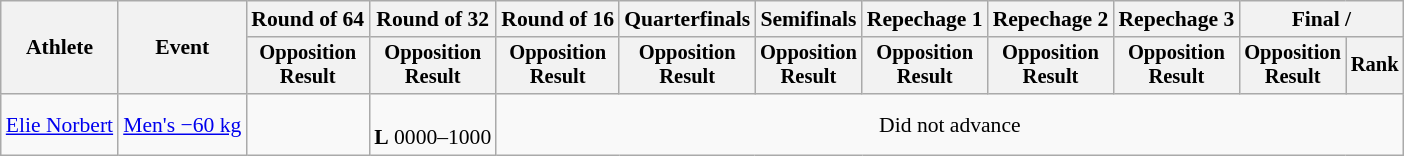<table class="wikitable" style="font-size:90%">
<tr>
<th rowspan="2">Athlete</th>
<th rowspan="2">Event</th>
<th>Round of 64</th>
<th>Round of 32</th>
<th>Round of 16</th>
<th>Quarterfinals</th>
<th>Semifinals</th>
<th>Repechage 1</th>
<th>Repechage 2</th>
<th>Repechage 3</th>
<th colspan=2>Final / </th>
</tr>
<tr style="font-size:95%">
<th>Opposition<br>Result</th>
<th>Opposition<br>Result</th>
<th>Opposition<br>Result</th>
<th>Opposition<br>Result</th>
<th>Opposition<br>Result</th>
<th>Opposition<br>Result</th>
<th>Opposition<br>Result</th>
<th>Opposition<br>Result</th>
<th>Opposition<br>Result</th>
<th>Rank</th>
</tr>
<tr align=center>
<td align=left><a href='#'>Elie Norbert</a></td>
<td align=left><a href='#'>Men's −60 kg</a></td>
<td></td>
<td><br><strong>L</strong> 0000–1000</td>
<td colspan=8>Did not advance</td>
</tr>
</table>
